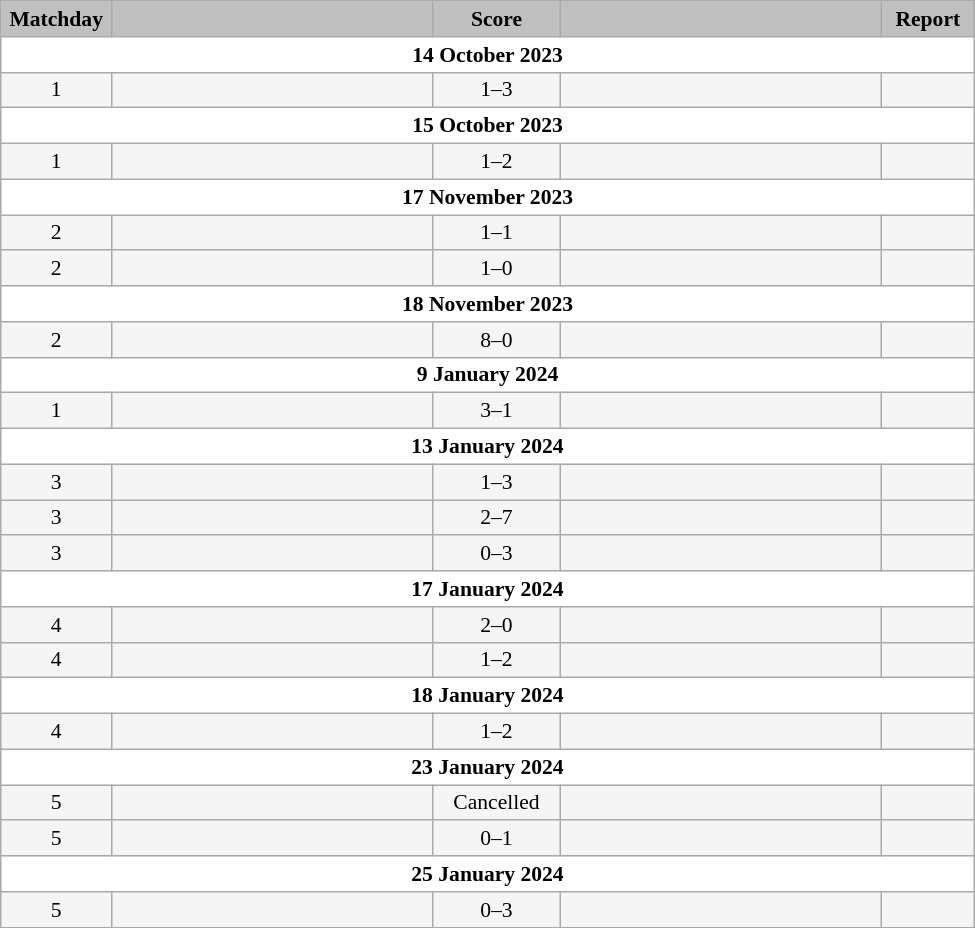<table class="wikitable" style="width: 650px; background:WhiteSmoke; text-align:center; font-size:90%">
<tr>
<td scope="col" style="width:  7.50%; background:silver;"><strong>Matchday</strong></td>
<td scope="col" style="width: 30.00%; background:silver;"></td>
<td scope="col" style="width: 12.00%; background:silver;"><strong>Score</strong></td>
<td scope="col" style="width: 30.00%; background:silver;"></td>
<td scope="col" style="width:  7.50%; background:silver;"><strong> Report </strong></td>
</tr>
<tr>
<td colspan="5" style= background:White align=center><strong>14 October 2023</strong></td>
</tr>
<tr>
<td>1</td>
<td></td>
<td>1–3</td>
<td></td>
<td> </td>
</tr>
<tr>
<td colspan="5" style= background:White align=center><strong>15 October 2023</strong></td>
</tr>
<tr>
<td>1</td>
<td></td>
<td>1–2</td>
<td></td>
<td> </td>
</tr>
<tr>
<td colspan="5" style= background:White align=center><strong>17 November 2023</strong></td>
</tr>
<tr>
<td>2</td>
<td></td>
<td>1–1</td>
<td></td>
<td> </td>
</tr>
<tr>
<td>2</td>
<td></td>
<td>1–0</td>
<td></td>
<td> </td>
</tr>
<tr>
<td colspan="5" style= background:White align=center><strong>18 November 2023</strong></td>
</tr>
<tr>
<td>2</td>
<td></td>
<td>8–0</td>
<td></td>
<td> </td>
</tr>
<tr>
<td colspan="5" style= background:White align=center><strong>9 January 2024</strong></td>
</tr>
<tr>
<td>1</td>
<td></td>
<td>3–1</td>
<td></td>
<td> </td>
</tr>
<tr>
<td colspan="5" style= background:White align=center><strong>13 January 2024</strong></td>
</tr>
<tr>
<td>3</td>
<td></td>
<td>1–3</td>
<td></td>
<td> </td>
</tr>
<tr>
<td>3</td>
<td></td>
<td>2–7</td>
<td></td>
<td> </td>
</tr>
<tr>
<td>3</td>
<td></td>
<td>0–3</td>
<td></td>
<td> </td>
</tr>
<tr>
<td colspan="5" style= background:White align=center><strong>17 January 2024</strong></td>
</tr>
<tr>
<td>4</td>
<td></td>
<td>2–0</td>
<td></td>
<td> </td>
</tr>
<tr>
<td>4</td>
<td></td>
<td>1–2</td>
<td></td>
<td> </td>
</tr>
<tr>
<td colspan="5" style= background:White align=center><strong>18 January 2024</strong></td>
</tr>
<tr>
<td>4</td>
<td></td>
<td>1–2</td>
<td></td>
<td> </td>
</tr>
<tr>
<td colspan="5" style= background:White align=center><strong>23 January 2024</strong></td>
</tr>
<tr>
<td>5</td>
<td></td>
<td>Cancelled</td>
<td></td>
<td> </td>
</tr>
<tr>
<td>5</td>
<td></td>
<td>0–1</td>
<td></td>
<td> </td>
</tr>
<tr>
<td colspan="5" style= background:White align=center><strong>25 January 2024</strong></td>
</tr>
<tr>
<td>5</td>
<td></td>
<td>0–3</td>
<td></td>
<td> </td>
</tr>
</table>
